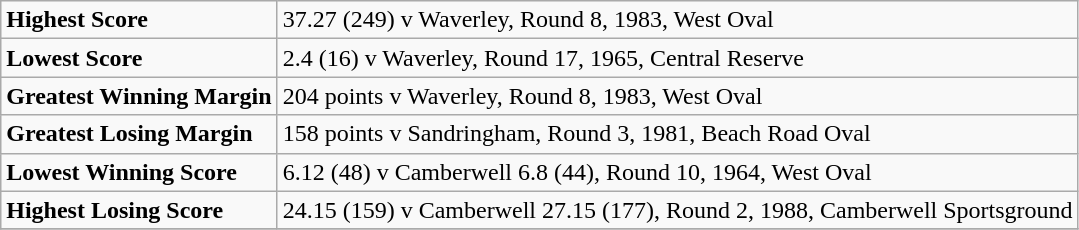<table class="wikitable">
<tr>
<td><strong>Highest Score</strong></td>
<td>37.27 (249) v Waverley, Round 8, 1983, West Oval</td>
</tr>
<tr>
<td><strong>Lowest Score</strong></td>
<td>2.4 (16) v Waverley, Round 17, 1965, Central Reserve</td>
</tr>
<tr>
<td><strong>Greatest Winning Margin</strong></td>
<td>204 points v Waverley, Round 8, 1983, West Oval</td>
</tr>
<tr>
<td><strong>Greatest Losing Margin</strong></td>
<td>158 points v Sandringham, Round 3, 1981, Beach Road Oval</td>
</tr>
<tr>
<td><strong>Lowest Winning Score</strong></td>
<td>6.12 (48) v Camberwell 6.8 (44), Round 10, 1964, West Oval</td>
</tr>
<tr>
<td><strong>Highest Losing Score</strong></td>
<td>24.15 (159) v Camberwell 27.15 (177), Round 2, 1988, Camberwell Sportsground</td>
</tr>
<tr>
</tr>
</table>
